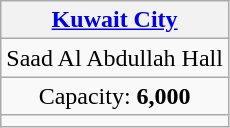<table class="wikitable" style="text-align:center">
<tr>
<th><a href='#'>Kuwait City</a></th>
</tr>
<tr>
<td>Saad Al Abdullah Hall</td>
</tr>
<tr>
<td>Capacity: <strong>6,000</strong></td>
</tr>
<tr>
<td></td>
</tr>
</table>
